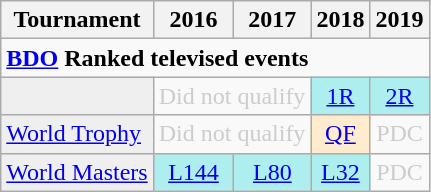<table class="wikitable">
<tr>
<th>Tournament</th>
<th>2016</th>
<th>2017</th>
<th>2018</th>
<th>2019</th>
</tr>
<tr>
<td colspan="8" align="left"><strong><a href='#'>BDO</a> Ranked televised events</strong></td>
</tr>
<tr>
<td style="background:#efefef;"></td>
<td colspan="2" style="text-align:center; color:#ccc;">Did not qualify</td>
<td style="text-align:center; background:#afeeee;"><a href='#'>1R</a></td>
<td style="text-align:center; background:#afeeee;"><a href='#'>2R</a></td>
</tr>
<tr>
<td style="background:#efefef;"><a href='#'>World Trophy</a></td>
<td colspan="2" style="text-align:center; color:#ccc;">Did not qualify</td>
<td style="text-align:center; background:#ffebcd;"><a href='#'>QF</a></td>
<td style="text-align:center; color:#ccc;">PDC</td>
</tr>
<tr>
<td style="background:#efefef;"><a href='#'>World Masters</a></td>
<td style="text-align:center; background:#afeeee;"><a href='#'>L144</a></td>
<td style="text-align:center; background:#afeeee;"><a href='#'>L80</a></td>
<td style="text-align:center; background:#afeeee;"><a href='#'>L32</a></td>
<td style="text-align:center; color:#ccc;">PDC</td>
</tr>
</table>
